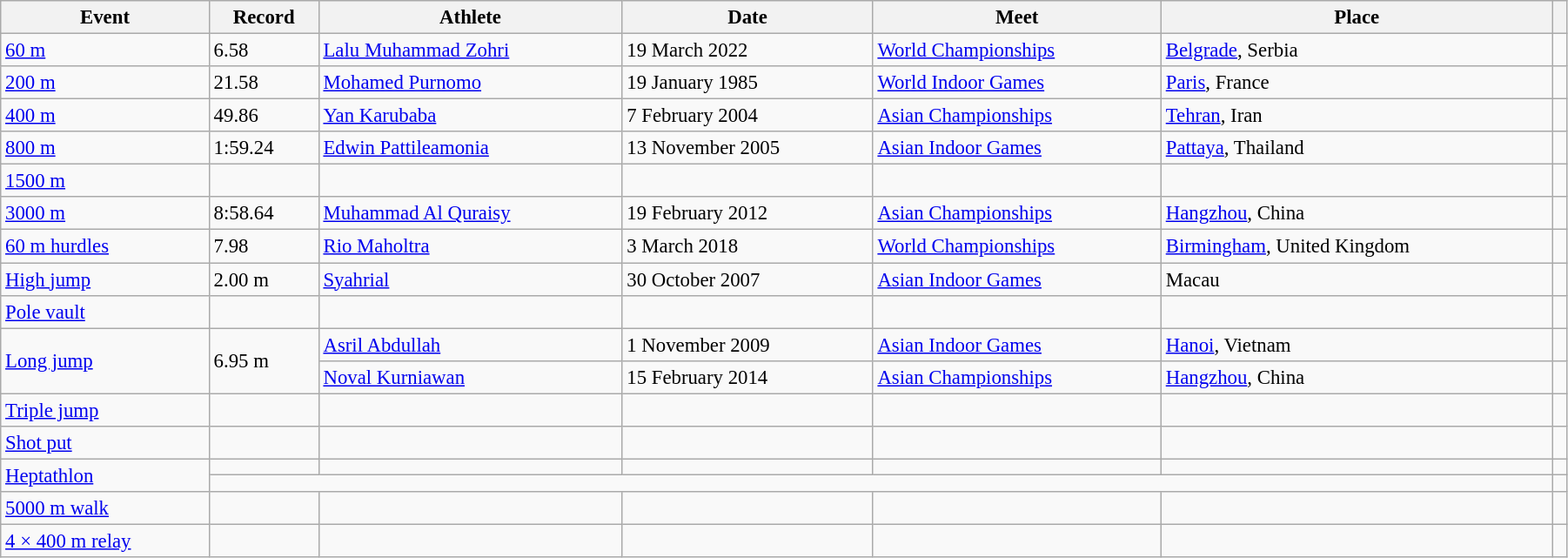<table class="wikitable" style="font-size:95%; width: 95%;">
<tr>
<th>Event</th>
<th>Record</th>
<th>Athlete</th>
<th>Date</th>
<th>Meet</th>
<th>Place</th>
<th></th>
</tr>
<tr>
<td><a href='#'>60 m</a></td>
<td>6.58</td>
<td><a href='#'>Lalu Muhammad Zohri</a></td>
<td>19 March 2022</td>
<td><a href='#'>World Championships</a></td>
<td><a href='#'>Belgrade</a>, Serbia</td>
<td></td>
</tr>
<tr>
<td><a href='#'>200 m</a></td>
<td>21.58</td>
<td><a href='#'>Mohamed Purnomo</a></td>
<td>19 January 1985</td>
<td><a href='#'>World Indoor Games</a></td>
<td><a href='#'>Paris</a>, France</td>
<td></td>
</tr>
<tr>
<td><a href='#'>400 m</a></td>
<td>49.86</td>
<td><a href='#'>Yan Karubaba</a></td>
<td>7 February 2004</td>
<td><a href='#'>Asian Championships</a></td>
<td><a href='#'>Tehran</a>, Iran</td>
<td></td>
</tr>
<tr>
<td><a href='#'>800 m</a></td>
<td>1:59.24</td>
<td><a href='#'>Edwin Pattileamonia</a></td>
<td>13 November 2005</td>
<td><a href='#'>Asian Indoor Games</a></td>
<td><a href='#'>Pattaya</a>, Thailand</td>
<td></td>
</tr>
<tr>
<td><a href='#'>1500 m</a></td>
<td></td>
<td></td>
<td></td>
<td></td>
<td></td>
<td></td>
</tr>
<tr>
<td><a href='#'>3000 m</a></td>
<td>8:58.64</td>
<td><a href='#'>Muhammad Al Quraisy</a></td>
<td>19 February 2012</td>
<td><a href='#'>Asian Championships</a></td>
<td><a href='#'>Hangzhou</a>, China</td>
<td></td>
</tr>
<tr>
<td><a href='#'>60 m hurdles</a></td>
<td>7.98</td>
<td><a href='#'>Rio Maholtra</a></td>
<td>3 March 2018</td>
<td><a href='#'>World Championships</a></td>
<td><a href='#'>Birmingham</a>, United Kingdom</td>
<td></td>
</tr>
<tr>
<td><a href='#'>High jump</a></td>
<td>2.00 m</td>
<td><a href='#'>Syahrial</a></td>
<td>30 October 2007</td>
<td><a href='#'>Asian Indoor Games</a></td>
<td>Macau</td>
<td></td>
</tr>
<tr>
<td><a href='#'>Pole vault</a></td>
<td></td>
<td></td>
<td></td>
<td></td>
<td></td>
<td></td>
</tr>
<tr>
<td rowspan=2><a href='#'>Long jump</a></td>
<td rowspan=2>6.95 m</td>
<td><a href='#'>Asril Abdullah</a></td>
<td>1 November 2009</td>
<td><a href='#'>Asian Indoor Games</a></td>
<td><a href='#'>Hanoi</a>, Vietnam</td>
<td></td>
</tr>
<tr>
<td><a href='#'>Noval Kurniawan</a></td>
<td>15 February 2014</td>
<td><a href='#'>Asian Championships</a></td>
<td><a href='#'>Hangzhou</a>, China</td>
<td></td>
</tr>
<tr>
<td><a href='#'>Triple jump</a></td>
<td></td>
<td></td>
<td></td>
<td></td>
<td></td>
<td></td>
</tr>
<tr>
<td><a href='#'>Shot put</a></td>
<td></td>
<td></td>
<td></td>
<td></td>
<td></td>
<td></td>
</tr>
<tr>
<td rowspan=2><a href='#'>Heptathlon</a></td>
<td></td>
<td></td>
<td></td>
<td></td>
<td></td>
<td></td>
</tr>
<tr>
<td colspan=5></td>
<td></td>
</tr>
<tr>
<td><a href='#'>5000 m walk</a></td>
<td></td>
<td></td>
<td></td>
<td></td>
<td></td>
<td></td>
</tr>
<tr>
<td><a href='#'>4 × 400 m relay</a></td>
<td></td>
<td></td>
<td></td>
<td></td>
<td></td>
<td></td>
</tr>
</table>
